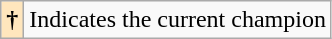<table class="wikitable">
<tr>
<th style="background-color: #ffe6bd">†</th>
<td>Indicates the current champion</td>
</tr>
</table>
